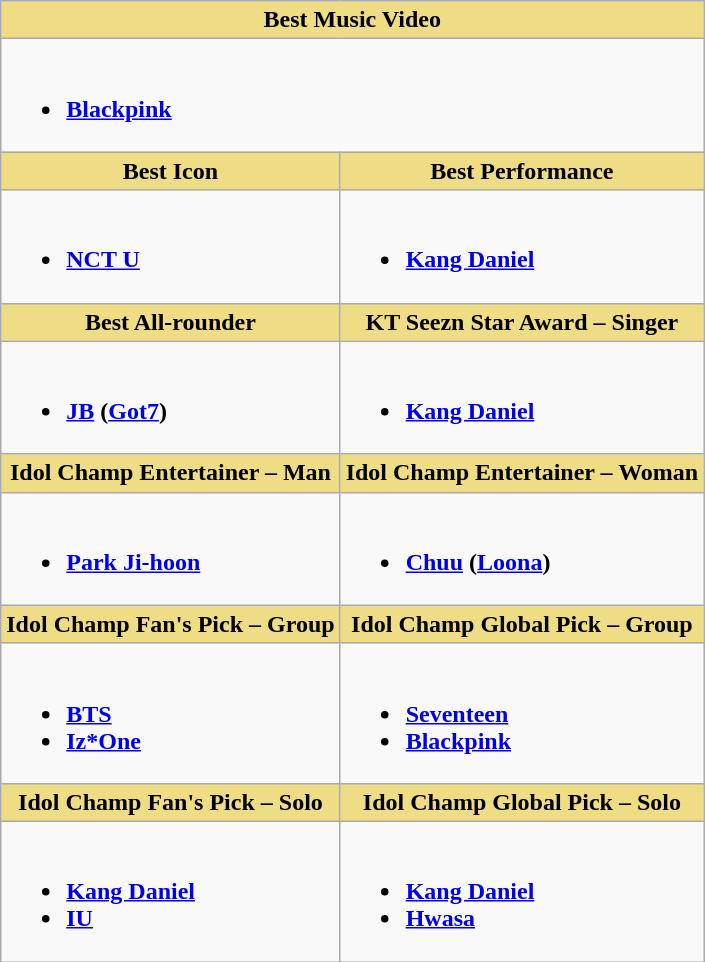<table class=wikitable>
<tr>
<th colspan="2" style="background:#EEDD85; width=50%">Best Music Video</th>
</tr>
<tr>
<td colspan="2" valign="top"><br><ul><li><strong><a href='#'>Blackpink</a></strong></li></ul></td>
</tr>
<tr>
<th style="background:#EEDD85; width=50%">Best Icon</th>
<th style="background:#EEDD85; width=50%">Best Performance</th>
</tr>
<tr>
<td valign="top"><br><ul><li><strong><a href='#'>NCT U</a></strong></li></ul></td>
<td valign="top"><br><ul><li><strong><a href='#'>Kang Daniel</a></strong></li></ul></td>
</tr>
<tr>
<th style="background:#EEDD85; width=50%">Best All-rounder</th>
<th style="background:#EEDD85; width=50%">KT Seezn Star Award – Singer</th>
</tr>
<tr>
<td valign="top"><br><ul><li><strong><a href='#'>JB</a> (<a href='#'>Got7</a>)</strong></li></ul></td>
<td valign="top"><br><ul><li><strong><a href='#'>Kang Daniel</a></strong></li></ul></td>
</tr>
<tr>
<th style="background:#EEDD85; width=50%">Idol Champ Entertainer – Man</th>
<th style="background:#EEDD85; width=50%">Idol Champ Entertainer – Woman</th>
</tr>
<tr>
<td valign="top"><br><ul><li><strong><a href='#'>Park Ji-hoon</a></strong></li></ul></td>
<td valign="top"><br><ul><li><strong><a href='#'>Chuu</a> (<a href='#'>Loona</a>)</strong></li></ul></td>
</tr>
<tr>
<th style="background:#EEDD85; width=50%">Idol Champ Fan's Pick – Group</th>
<th style="background:#EEDD85; width=50%">Idol Champ Global Pick – Group</th>
</tr>
<tr>
<td valign="top"><br><ul><li><strong><a href='#'>BTS</a></strong></li><li><strong><a href='#'>Iz*One</a></strong></li></ul></td>
<td valign="top"><br><ul><li><strong><a href='#'>Seventeen</a></strong></li><li><strong><a href='#'>Blackpink</a></strong></li></ul></td>
</tr>
<tr>
<th style="background:#EEDD85; width=50%">Idol Champ Fan's Pick – Solo</th>
<th style="background:#EEDD85; width=50%">Idol Champ Global Pick – Solo</th>
</tr>
<tr>
<td valign="top"><br><ul><li><strong><a href='#'>Kang Daniel</a></strong></li><li><strong><a href='#'>IU</a></strong></li></ul></td>
<td valign="top"><br><ul><li><strong><a href='#'>Kang Daniel</a></strong></li><li><strong><a href='#'>Hwasa</a></strong></li></ul></td>
</tr>
</table>
